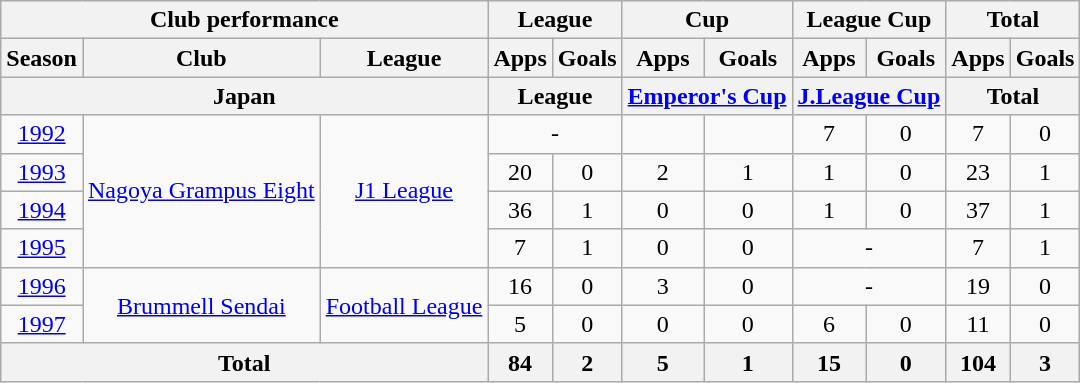<table class="wikitable" style="text-align:center;">
<tr>
<th colspan=3>Club performance</th>
<th colspan=2>League</th>
<th colspan=2>Cup</th>
<th colspan=2>League Cup</th>
<th colspan=2>Total</th>
</tr>
<tr>
<th>Season</th>
<th>Club</th>
<th>League</th>
<th>Apps</th>
<th>Goals</th>
<th>Apps</th>
<th>Goals</th>
<th>Apps</th>
<th>Goals</th>
<th>Apps</th>
<th>Goals</th>
</tr>
<tr>
<th colspan=3>Japan</th>
<th colspan=2>League</th>
<th colspan=2><a href='#'>Emperor's Cup</a></th>
<th colspan=2><a href='#'>J.League Cup</a></th>
<th colspan=2>Total</th>
</tr>
<tr>
<td><a href='#'>1992</a></td>
<td rowspan="4"><a href='#'>Nagoya Grampus Eight</a></td>
<td rowspan="4"><a href='#'>J1 League</a></td>
<td colspan="2">-</td>
<td></td>
<td></td>
<td>7</td>
<td>0</td>
<td>7</td>
<td>0</td>
</tr>
<tr>
<td><a href='#'>1993</a></td>
<td>20</td>
<td>0</td>
<td>2</td>
<td>1</td>
<td>1</td>
<td>0</td>
<td>23</td>
<td>1</td>
</tr>
<tr>
<td><a href='#'>1994</a></td>
<td>36</td>
<td>1</td>
<td>0</td>
<td>0</td>
<td>1</td>
<td>0</td>
<td>37</td>
<td>1</td>
</tr>
<tr>
<td><a href='#'>1995</a></td>
<td>7</td>
<td>1</td>
<td>0</td>
<td>0</td>
<td colspan="2">-</td>
<td>7</td>
<td>1</td>
</tr>
<tr>
<td><a href='#'>1996</a></td>
<td rowspan="2"><a href='#'>Brummell Sendai</a></td>
<td rowspan="2"><a href='#'>Football League</a></td>
<td>16</td>
<td>0</td>
<td>3</td>
<td>0</td>
<td colspan="2">-</td>
<td>19</td>
<td>0</td>
</tr>
<tr>
<td><a href='#'>1997</a></td>
<td>5</td>
<td>0</td>
<td>0</td>
<td>0</td>
<td>6</td>
<td>0</td>
<td>11</td>
<td>0</td>
</tr>
<tr>
<th colspan=3>Total</th>
<th>84</th>
<th>2</th>
<th>5</th>
<th>1</th>
<th>15</th>
<th>0</th>
<th>104</th>
<th>3</th>
</tr>
</table>
